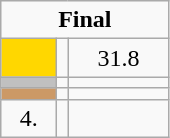<table class=wikitable style="text-align:center">
<tr>
<td colspan=3><strong>Final</strong></td>
</tr>
<tr>
<td width=30 bgcolor=gold></td>
<td align=left></td>
<td width=60>31.8</td>
</tr>
<tr>
<td bgcolor=silver></td>
<td align=left></td>
<td></td>
</tr>
<tr>
<td bgcolor=cc9966></td>
<td align=left></td>
<td></td>
</tr>
<tr>
<td>4.</td>
<td align=left></td>
<td></td>
</tr>
</table>
